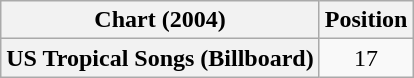<table class="wikitable plainrowheaders " style="text-align:center;">
<tr>
<th scope="col">Chart (2004)</th>
<th scope="col">Position</th>
</tr>
<tr>
<th scope="row">US Tropical Songs (Billboard)</th>
<td>17</td>
</tr>
</table>
